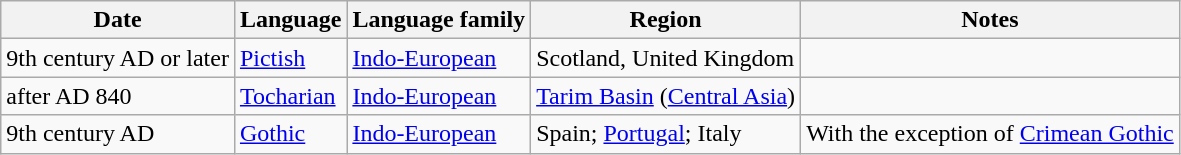<table class="wikitable sortable" border="1">
<tr>
<th>Date</th>
<th>Language</th>
<th>Language family</th>
<th>Region</th>
<th>Notes</th>
</tr>
<tr>
<td>9th century AD or later</td>
<td><a href='#'>Pictish</a></td>
<td><a href='#'>Indo-European</a></td>
<td>Scotland, United Kingdom</td>
<td></td>
</tr>
<tr>
<td>after AD 840</td>
<td><a href='#'>Tocharian</a></td>
<td><a href='#'>Indo-European</a></td>
<td><a href='#'>Tarim Basin</a> (<a href='#'>Central Asia</a>)</td>
<td></td>
</tr>
<tr>
<td>9th century AD</td>
<td><a href='#'>Gothic</a></td>
<td><a href='#'>Indo-European</a></td>
<td>Spain; <a href='#'>Portugal</a>; Italy</td>
<td>With the exception of <a href='#'>Crimean Gothic</a></td>
</tr>
</table>
